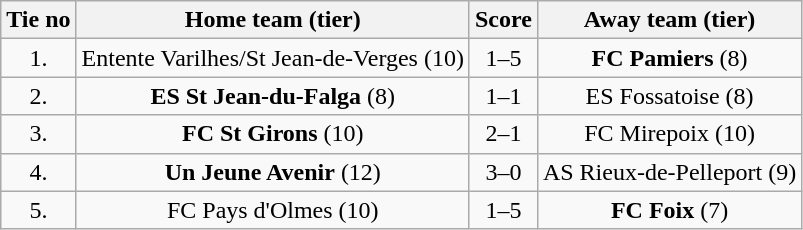<table class="wikitable" style="text-align: center">
<tr>
<th>Tie no</th>
<th>Home team (tier)</th>
<th>Score</th>
<th>Away team (tier)</th>
</tr>
<tr>
<td>1.</td>
<td>Entente Varilhes/St Jean-de-Verges (10)</td>
<td>1–5</td>
<td><strong>FC Pamiers</strong> (8)</td>
</tr>
<tr>
<td>2.</td>
<td><strong>ES St Jean-du-Falga</strong> (8)</td>
<td>1–1 </td>
<td>ES Fossatoise (8)</td>
</tr>
<tr>
<td>3.</td>
<td><strong>FC St Girons</strong> (10)</td>
<td>2–1</td>
<td>FC Mirepoix (10)</td>
</tr>
<tr>
<td>4.</td>
<td><strong>Un Jeune Avenir</strong> (12)</td>
<td>3–0</td>
<td>AS Rieux-de-Pelleport (9)</td>
</tr>
<tr>
<td>5.</td>
<td>FC Pays d'Olmes (10)</td>
<td>1–5</td>
<td><strong>FC Foix</strong> (7)</td>
</tr>
</table>
